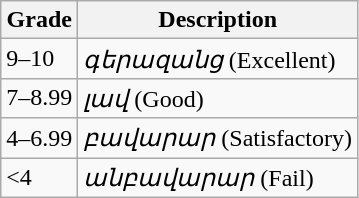<table class="wikitable">
<tr>
<th>Grade</th>
<th>Description</th>
</tr>
<tr>
<td>9–10</td>
<td><em>գերազանց</em> (Excellent)</td>
</tr>
<tr>
<td>7–8.99</td>
<td><em>լավ</em> (Good)</td>
</tr>
<tr>
<td>4–6.99</td>
<td><em>բավարար</em> (Satisfactory)</td>
</tr>
<tr>
<td><4</td>
<td><em>անբավարար</em> (Fail)</td>
</tr>
</table>
